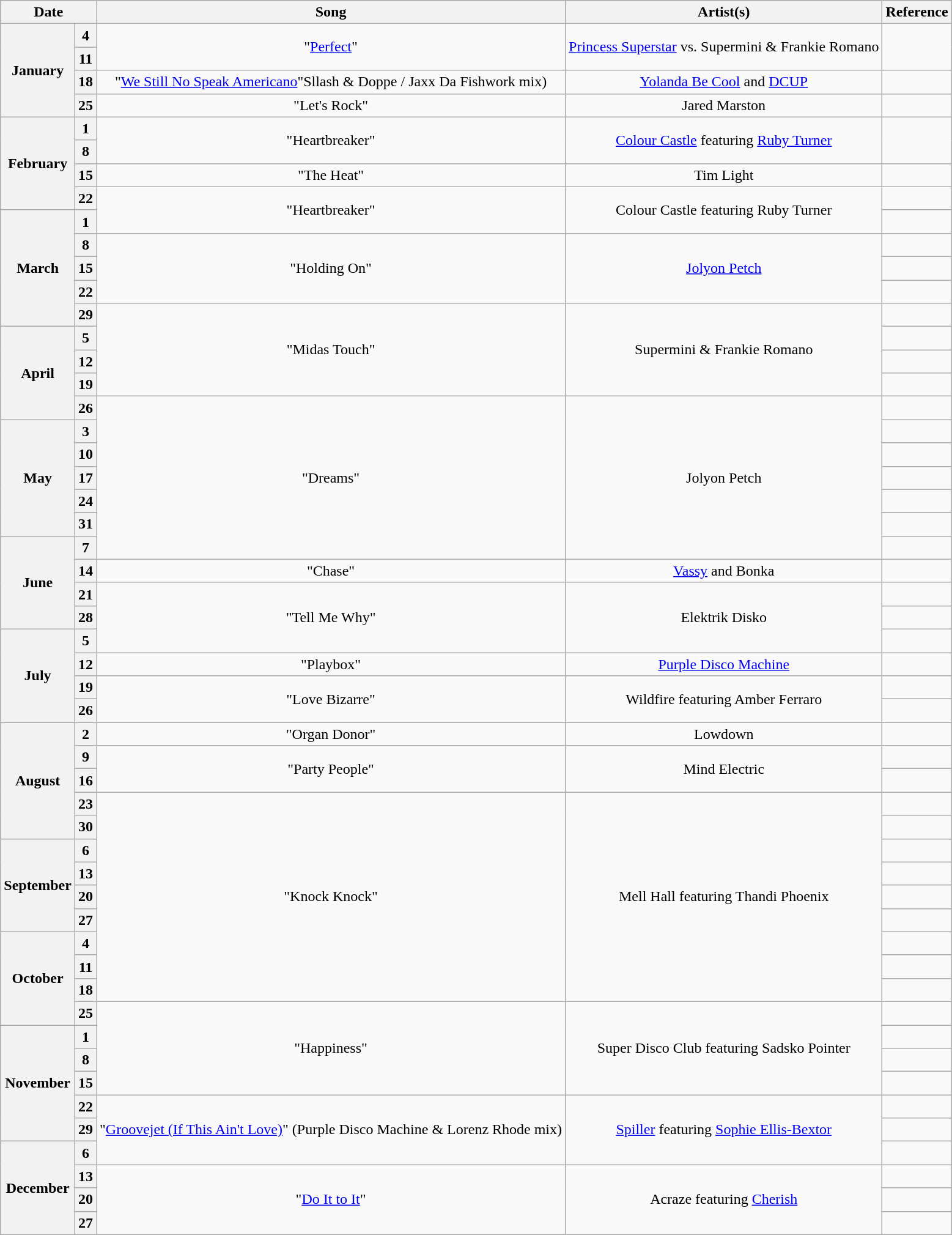<table class="wikitable">
<tr>
<th colspan="2">Date</th>
<th>Song</th>
<th>Artist(s)</th>
<th>Reference</th>
</tr>
<tr>
<th rowspan="4">January</th>
<th>4</th>
<td align="center" rowspan="2">"<a href='#'>Perfect</a>"</td>
<td align="center" rowspan="2"><a href='#'>Princess Superstar</a> vs. Supermini & Frankie Romano</td>
<td align="center" rowspan="2"></td>
</tr>
<tr>
<th>11</th>
</tr>
<tr>
<th>18</th>
<td align="center">"<a href='#'>We Still No Speak Americano</a>"Sllash & Doppe / Jaxx Da Fishwork mix)</td>
<td align="center"><a href='#'>Yolanda Be Cool</a> and <a href='#'>DCUP</a></td>
<td align="center"></td>
</tr>
<tr>
<th>25</th>
<td align="center">"Let's Rock"</td>
<td align="center">Jared Marston</td>
<td align="center"></td>
</tr>
<tr>
<th rowspan="4">February</th>
<th>1</th>
<td align="center" rowspan="2">"Heartbreaker"</td>
<td align="center" rowspan="2"><a href='#'>Colour Castle</a> featuring <a href='#'>Ruby Turner</a></td>
<td align="center" rowspan="2"></td>
</tr>
<tr>
<th>8</th>
</tr>
<tr>
<th>15</th>
<td align="center">"The Heat"</td>
<td align="center">Tim Light</td>
<td align="center"></td>
</tr>
<tr>
<th>22</th>
<td align="center" rowspan="2">"Heartbreaker"</td>
<td align="center" rowspan="2">Colour Castle featuring Ruby Turner</td>
<td align="center"></td>
</tr>
<tr>
<th rowspan="5">March</th>
<th>1</th>
<td align="center"></td>
</tr>
<tr>
<th>8</th>
<td align="center" rowspan="3">"Holding On"</td>
<td align="center" rowspan="3"><a href='#'>Jolyon Petch</a></td>
<td align="center"></td>
</tr>
<tr>
<th>15</th>
<td align="center"></td>
</tr>
<tr>
<th>22</th>
<td align="center"></td>
</tr>
<tr>
<th>29</th>
<td align="center" rowspan=4>"Midas Touch"</td>
<td align="center" rowspan=4>Supermini & Frankie Romano</td>
<td align="center"></td>
</tr>
<tr>
<th rowspan="4">April</th>
<th>5</th>
<td align="center"></td>
</tr>
<tr>
<th>12</th>
<td align="center"></td>
</tr>
<tr>
<th>19</th>
<td align="center"></td>
</tr>
<tr>
<th>26</th>
<td align="center" rowspan=7>"Dreams"</td>
<td align="center" rowspan=7>Jolyon Petch</td>
<td align="center"></td>
</tr>
<tr>
<th rowspan=5>May</th>
<th>3</th>
<td align="center"></td>
</tr>
<tr>
<th>10</th>
<td align="center"></td>
</tr>
<tr>
<th>17</th>
<td align="center"></td>
</tr>
<tr>
<th>24</th>
<td align="center"></td>
</tr>
<tr>
<th>31</th>
<td align="center"></td>
</tr>
<tr>
<th rowspan=4>June</th>
<th>7</th>
<td align="center"></td>
</tr>
<tr>
<th>14</th>
<td align="center">"Chase"</td>
<td align="center"><a href='#'>Vassy</a> and Bonka</td>
<td align="center"></td>
</tr>
<tr>
<th>21</th>
<td align="center" rowspan=3>"Tell Me Why"</td>
<td align="center" rowspan=3>Elektrik Disko</td>
<td align="center"></td>
</tr>
<tr>
<th>28</th>
<td align="center"></td>
</tr>
<tr>
<th rowspan=4>July</th>
<th>5</th>
<td align="center"></td>
</tr>
<tr>
<th>12</th>
<td align="center">"Playbox"</td>
<td align="center"><a href='#'>Purple Disco Machine</a></td>
<td align="center"></td>
</tr>
<tr>
<th>19</th>
<td align="center" rowspan=2>"Love Bizarre"</td>
<td align="center" rowspan=2>Wildfire featuring Amber Ferraro</td>
<td align="center"></td>
</tr>
<tr>
<th>26</th>
<td align="center"></td>
</tr>
<tr>
<th rowspan=5>August</th>
<th>2</th>
<td align="center">"Organ Donor"</td>
<td align="center">Lowdown</td>
<td align="center"></td>
</tr>
<tr>
<th>9</th>
<td align="center" rowspan=2>"Party People"</td>
<td align="center" rowspan=2>Mind Electric</td>
<td align="center"></td>
</tr>
<tr>
<th>16</th>
<td align="center"></td>
</tr>
<tr>
<th>23</th>
<td align="center" rowspan=9>"Knock Knock"</td>
<td align="center" rowspan=9>Mell Hall featuring Thandi Phoenix</td>
<td align="center"></td>
</tr>
<tr>
<th>30</th>
<td align="center"></td>
</tr>
<tr>
<th rowspan=4>September</th>
<th>6</th>
<td align="center"></td>
</tr>
<tr>
<th>13</th>
<td align="center"></td>
</tr>
<tr>
<th>20</th>
<td align="center"></td>
</tr>
<tr>
<th>27</th>
<td align="center"></td>
</tr>
<tr>
<th rowspan=4>October</th>
<th>4</th>
<td align="center"></td>
</tr>
<tr>
<th>11</th>
<td align="center"></td>
</tr>
<tr>
<th>18</th>
<td align="center"></td>
</tr>
<tr>
<th>25</th>
<td align="center" rowspan=4>"Happiness"</td>
<td align="center" rowspan=4>Super Disco Club featuring Sadsko Pointer</td>
<td align="center"></td>
</tr>
<tr>
<th rowspan=5>November</th>
<th>1</th>
<td align="center"></td>
</tr>
<tr>
<th>8</th>
<td align="center"></td>
</tr>
<tr>
<th>15</th>
<td align="center"></td>
</tr>
<tr>
<th>22</th>
<td align="center" rowspan=3>"<a href='#'>Groovejet (If This Ain't Love)</a>" (Purple Disco Machine & Lorenz Rhode mix)</td>
<td align="center" rowspan=3><a href='#'>Spiller</a> featuring <a href='#'>Sophie Ellis-Bextor</a></td>
<td align="center"></td>
</tr>
<tr>
<th>29</th>
<td align="center"></td>
</tr>
<tr>
<th rowspan=4>December</th>
<th>6</th>
<td align="center"></td>
</tr>
<tr>
<th>13</th>
<td align="center" rowspan=3>"<a href='#'>Do It to It</a>"</td>
<td align="center" rowspan=3>Acraze featuring <a href='#'>Cherish</a></td>
<td align="center"></td>
</tr>
<tr>
<th>20</th>
<td align="center"></td>
</tr>
<tr>
<th>27</th>
<td align="center"></td>
</tr>
</table>
